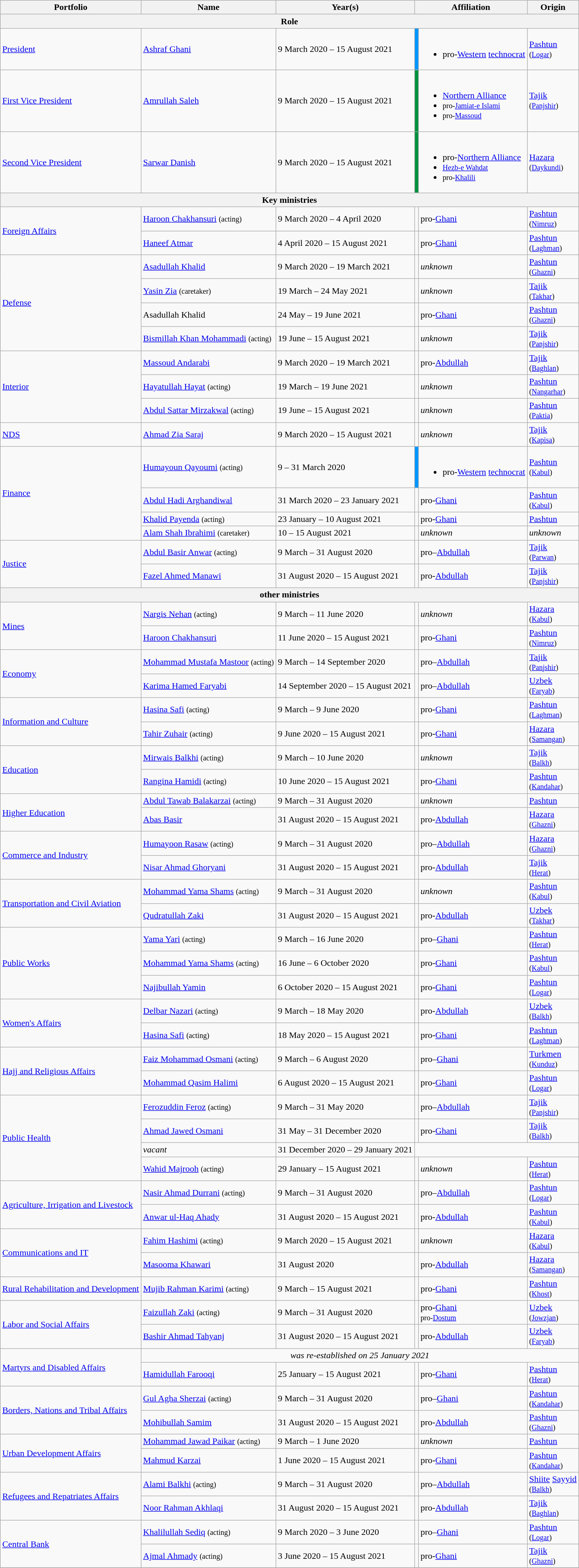<table class="wikitable sortable">
<tr>
<th><strong>Portfolio</strong></th>
<th><strong>Name</strong></th>
<th><strong>Year(s)</strong></th>
<th colspan="2"><strong>Affiliation</strong></th>
<th><strong>Origin</strong></th>
</tr>
<tr>
<th colspan="6"><strong>Role</strong></th>
</tr>
<tr>
<td><a href='#'>President</a></td>
<td><a href='#'>Ashraf Ghani</a></td>
<td>9 March 2020 – 15 August 2021</td>
<th style="background:#0096FF;"></th>
<td><br><ul><li>pro-<a href='#'>Western</a> <a href='#'>technocrat</a></li></ul></td>
<td><a href='#'>Pashtun</a><br><small>(<a href='#'>Logar</a>)</small></td>
</tr>
<tr>
<td><a href='#'>First Vice President</a></td>
<td><a href='#'>Amrullah Saleh</a></td>
<td>9 March 2020 – 15 August 2021</td>
<th style="background:#03913D;"></th>
<td><br><ul><li><a href='#'>Northern Alliance</a></li><li><small>pro-<a href='#'>Jamiat-e Islami</a></small></li><li><small>pro-<a href='#'>Massoud</a></small></li></ul></td>
<td><a href='#'>Tajik</a><br><small>(<a href='#'>Panjshir</a>)</small></td>
</tr>
<tr>
<td><a href='#'>Second Vice President</a></td>
<td><a href='#'>Sarwar Danish</a></td>
<td>9 March 2020 – 15 August 2021</td>
<th style="background:#03913D;"></th>
<td><br><ul><li>pro-<a href='#'>Northern Alliance</a></li><li><small><a href='#'>Hezb-e Wahdat</a></small></li><li><small>pro-<a href='#'>Khalili</a></small></li></ul></td>
<td><a href='#'>Hazara</a><br><small>(<a href='#'>Daykundi</a>)</small></td>
</tr>
<tr>
<th colspan="6"><strong>Key ministries</strong></th>
</tr>
<tr>
<td rowspan="2"><a href='#'>Foreign Affairs</a></td>
<td><a href='#'>Haroon Chakhansuri</a> <small>(acting)</small></td>
<td>9 March 2020 – 4 April 2020</td>
<td></td>
<td>pro-<a href='#'>Ghani</a></td>
<td><a href='#'>Pashtun</a><br><small>(<a href='#'>Nimruz</a>)</small></td>
</tr>
<tr>
<td><a href='#'>Haneef Atmar</a></td>
<td>4 April 2020 – 15 August 2021</td>
<td></td>
<td>pro-<a href='#'>Ghani</a></td>
<td><a href='#'>Pashtun</a><br><small>(<a href='#'>Laghman</a>)</small></td>
</tr>
<tr>
<td rowspan="4"><a href='#'>Defense</a></td>
<td><a href='#'>Asadullah Khalid</a></td>
<td>9 March 2020 – 19 March 2021</td>
<td></td>
<td><em>unknown</em></td>
<td><a href='#'>Pashtun</a><br><small>(<a href='#'>Ghazni</a>)</small></td>
</tr>
<tr>
<td><a href='#'>Yasin Zia</a> <small>(caretaker)</small></td>
<td>19 March – 24 May 2021</td>
<td></td>
<td><em>unknown</em></td>
<td><a href='#'>Tajik</a><br><small>(<a href='#'>Takhar</a>)</small></td>
</tr>
<tr>
<td>Asadullah Khalid</td>
<td>24 May – 19 June 2021</td>
<td></td>
<td>pro-<a href='#'>Ghani</a></td>
<td><a href='#'>Pashtun</a><br><small>(<a href='#'>Ghazni</a>)</small></td>
</tr>
<tr>
<td><a href='#'>Bismillah Khan Mohammadi</a> <small>(acting)</small></td>
<td>19 June – 15 August 2021</td>
<td></td>
<td><em>unknown</em></td>
<td><a href='#'>Tajik</a><br><small>(<a href='#'>Panjshir</a>)</small></td>
</tr>
<tr>
<td rowspan="3"><a href='#'>Interior</a></td>
<td><a href='#'>Massoud Andarabi</a></td>
<td>9 March 2020 – 19 March 2021</td>
<td></td>
<td>pro-<a href='#'>Abdullah</a></td>
<td><a href='#'>Tajik</a><br><small>(<a href='#'>Baghlan</a>)</small></td>
</tr>
<tr>
<td><a href='#'>Hayatullah Hayat</a> <small>(acting)</small></td>
<td>19 March – 19 June 2021</td>
<td></td>
<td><em>unknown</em></td>
<td><a href='#'>Pashtun</a><br><small>(<a href='#'>Nangarhar</a>)</small></td>
</tr>
<tr>
<td><a href='#'>Abdul Sattar Mirzakwal</a> <small>(acting)</small></td>
<td>19 June – 15 August 2021</td>
<td></td>
<td><em>unknown</em></td>
<td><a href='#'>Pashtun</a><br><small>(<a href='#'>Paktia</a>)</small></td>
</tr>
<tr>
<td rowspan="1"><a href='#'>NDS</a></td>
<td><a href='#'>Ahmad Zia Saraj</a></td>
<td>9 March 2020 – 15 August 2021</td>
<td></td>
<td><em>unknown</em></td>
<td><a href='#'>Tajik</a><br><small>(<a href='#'>Kapisa</a>)</small></td>
</tr>
<tr>
<td rowspan="4"><a href='#'>Finance</a></td>
<td><a href='#'>Humayoun Qayoumi</a> <small>(acting)</small></td>
<td>9 – 31 March 2020</td>
<th style="background:#0096FF;"></th>
<td><br><ul><li>pro-<a href='#'>Western</a> <a href='#'>technocrat</a></li></ul></td>
<td><a href='#'>Pashtun</a><br><small>(<a href='#'>Kabul</a>)</small></td>
</tr>
<tr>
<td><a href='#'>Abdul Hadi Arghandiwal</a></td>
<td>31 March 2020 – 23 January 2021</td>
<td></td>
<td>pro-<a href='#'>Ghani</a></td>
<td><a href='#'>Pashtun</a><br><small>(<a href='#'>Kabul</a>)</small></td>
</tr>
<tr>
<td><a href='#'>Khalid Payenda</a> <small>(acting)</small></td>
<td>23 January – 10 August 2021</td>
<td></td>
<td>pro-<a href='#'>Ghani</a></td>
<td><a href='#'>Pashtun</a></td>
</tr>
<tr>
<td><a href='#'>Alam Shah Ibrahimi</a> <small>(caretaker)</small></td>
<td>10 – 15 August 2021</td>
<td></td>
<td><em>unknown</em></td>
<td><em>unknown</em></td>
</tr>
<tr>
<td rowspan="2"><a href='#'>Justice</a></td>
<td><a href='#'>Abdul Basir Anwar</a> <small>(acting)</small></td>
<td>9 March – 31 August 2020</td>
<td></td>
<td>pro–<a href='#'>Abdullah</a></td>
<td><a href='#'>Tajik</a><br><small>(<a href='#'>Parwan</a>)</small></td>
</tr>
<tr>
<td><a href='#'>Fazel Ahmed Manawi</a></td>
<td>31 August 2020 – 15 August 2021</td>
<td></td>
<td>pro-<a href='#'>Abdullah</a></td>
<td><a href='#'>Tajik</a><br><small>(<a href='#'>Panjshir</a>)</small></td>
</tr>
<tr>
<th colspan="6"><strong>other ministries</strong></th>
</tr>
<tr>
<td rowspan="2"><a href='#'>Mines</a></td>
<td><a href='#'>Nargis Nehan</a> <small>(acting)</small></td>
<td>9 March – 11 June 2020</td>
<td></td>
<td><em>unknown</em></td>
<td><a href='#'>Hazara</a><br><small>(<a href='#'>Kabul</a>)</small></td>
</tr>
<tr>
<td><a href='#'>Haroon Chakhansuri</a></td>
<td>11 June 2020 – 15 August 2021</td>
<td></td>
<td>pro-<a href='#'>Ghani</a></td>
<td><a href='#'>Pashtun</a><br><small>(<a href='#'>Nimruz</a>)</small></td>
</tr>
<tr>
<td rowspan="2"><a href='#'>Economy</a></td>
<td><a href='#'>Mohammad Mustafa Mastoor</a> <small>(acting)</small></td>
<td>9 March – 14 September 2020</td>
<td></td>
<td>pro–<a href='#'>Abdullah</a></td>
<td><a href='#'>Tajik</a><br><small>(<a href='#'>Panjshir</a>)</small></td>
</tr>
<tr>
<td><a href='#'>Karima Hamed Faryabi</a></td>
<td>14 September 2020 – 15 August 2021</td>
<td></td>
<td>pro–<a href='#'>Abdullah</a></td>
<td><a href='#'>Uzbek</a><br><small>(<a href='#'>Faryab</a>)</small></td>
</tr>
<tr>
<td rowspan="2"><a href='#'>Information and Culture</a></td>
<td><a href='#'>Hasina Safi</a> <small>(acting)</small></td>
<td>9 March – 9 June 2020</td>
<td></td>
<td>pro-<a href='#'>Ghani</a></td>
<td><a href='#'>Pashtun</a><br><small>(<a href='#'>Laghman</a>)</small></td>
</tr>
<tr>
<td><a href='#'>Tahir Zuhair</a> <small>(acting)</small></td>
<td>9 June 2020 – 15 August 2021</td>
<td></td>
<td>pro-<a href='#'>Ghani</a></td>
<td><a href='#'>Hazara</a><br><small>(<a href='#'>Samangan</a>)</small></td>
</tr>
<tr>
<td rowspan="2"><a href='#'>Education</a></td>
<td><a href='#'>Mirwais Balkhi</a> <small>(acting)</small></td>
<td>9 March – 10 June 2020</td>
<td></td>
<td><em>unknown</em></td>
<td><a href='#'>Tajik</a><br><small>(<a href='#'>Balkh</a>)</small></td>
</tr>
<tr>
<td><a href='#'>Rangina Hamidi</a> <small>(acting)</small></td>
<td>10 June 2020 – 15 August 2021</td>
<td></td>
<td>pro-<a href='#'>Ghani</a></td>
<td><a href='#'>Pashtun</a><br><small>(<a href='#'>Kandahar</a>)</small></td>
</tr>
<tr>
<td rowspan="2"><a href='#'>Higher Education</a></td>
<td><a href='#'>Abdul Tawab Balakarzai</a> <small>(acting)</small></td>
<td>9 March – 31 August 2020</td>
<td></td>
<td><em>unknown</em></td>
<td><a href='#'>Pashtun</a></td>
</tr>
<tr>
<td><a href='#'>Abas Basir</a></td>
<td>31 August 2020 – 15 August 2021</td>
<td></td>
<td>pro-<a href='#'>Abdullah</a></td>
<td><a href='#'>Hazara</a><br><small>(<a href='#'>Ghazni</a>)</small></td>
</tr>
<tr>
<td rowspan="2"><a href='#'>Commerce and Industry</a></td>
<td><a href='#'>Humayoon Rasaw</a> <small>(acting)</small></td>
<td>9 March – 31 August 2020</td>
<td></td>
<td>pro–<a href='#'>Abdullah</a></td>
<td><a href='#'>Hazara</a><br><small>(<a href='#'>Ghazni</a>)</small></td>
</tr>
<tr>
<td><a href='#'>Nisar Ahmad Ghoryani</a></td>
<td>31 August 2020 – 15 August 2021</td>
<td></td>
<td>pro-<a href='#'>Abdullah</a></td>
<td><a href='#'>Tajik</a><br><small>(<a href='#'>Herat</a>)</small></td>
</tr>
<tr>
<td rowspan="2"><a href='#'>Transportation and Civil Aviation</a></td>
<td><a href='#'>Mohammad Yama Shams</a> <small>(acting)</small></td>
<td>9 March – 31 August 2020</td>
<td></td>
<td><em>unknown</em></td>
<td><a href='#'>Pashtun</a><br><small>(<a href='#'>Kabul</a>)</small></td>
</tr>
<tr>
<td><a href='#'>Qudratullah Zaki</a></td>
<td>31 August 2020 – 15 August 2021</td>
<td></td>
<td>pro-<a href='#'>Abdullah</a></td>
<td><a href='#'>Uzbek</a><br><small>(<a href='#'>Takhar</a>)</small></td>
</tr>
<tr>
<td rowspan="3"><a href='#'>Public Works</a></td>
<td><a href='#'>Yama Yari</a> <small>(acting)</small></td>
<td>9 March – 16 June 2020</td>
<td></td>
<td>pro–<a href='#'>Ghani</a></td>
<td><a href='#'>Pashtun</a><br><small>(<a href='#'>Herat</a>)</small></td>
</tr>
<tr>
<td><a href='#'>Mohammad Yama Shams</a> <small>(acting)</small></td>
<td>16 June – 6 October 2020</td>
<td></td>
<td>pro-<a href='#'>Ghani</a></td>
<td><a href='#'>Pashtun</a><br><small>(<a href='#'>Kabul</a>)</small></td>
</tr>
<tr>
<td><a href='#'>Najibullah Yamin</a></td>
<td>6 October 2020 – 15 August 2021</td>
<td></td>
<td>pro-<a href='#'>Ghani</a></td>
<td><a href='#'>Pashtun</a><br><small>(<a href='#'>Logar</a>)</small></td>
</tr>
<tr>
<td rowspan="2"><a href='#'>Women's Affairs</a></td>
<td><a href='#'>Delbar Nazari</a> <small>(acting)</small></td>
<td>9 March – 18 May 2020</td>
<td></td>
<td>pro-<a href='#'>Abdullah</a></td>
<td><a href='#'>Uzbek</a><br><small>(<a href='#'>Balkh</a>)</small></td>
</tr>
<tr>
<td><a href='#'>Hasina Safi</a> <small>(acting)</small></td>
<td>18 May 2020 – 15 August 2021</td>
<td></td>
<td>pro-<a href='#'>Ghani</a></td>
<td><a href='#'>Pashtun</a><br><small>(<a href='#'>Laghman</a>)</small></td>
</tr>
<tr>
<td rowspan="2"><a href='#'>Hajj and Religious Affairs</a></td>
<td><a href='#'>Faiz Mohammad Osmani</a> <small>(acting)</small></td>
<td>9 March – 6 August 2020</td>
<td></td>
<td>pro–<a href='#'>Ghani</a></td>
<td><a href='#'>Turkmen</a><br><small>(<a href='#'>Kunduz</a>)</small></td>
</tr>
<tr>
<td><a href='#'>Mohammad Qasim Halimi</a></td>
<td>6 August 2020 – 15 August 2021</td>
<td></td>
<td>pro-<a href='#'>Ghani</a></td>
<td><a href='#'>Pashtun</a><br><small>(<a href='#'>Logar</a>)</small></td>
</tr>
<tr>
<td rowspan="4"><a href='#'>Public Health</a></td>
<td><a href='#'>Ferozuddin Feroz</a> <small>(acting)</small></td>
<td>9 March – 31 May 2020</td>
<td></td>
<td>pro–<a href='#'>Abdullah</a></td>
<td><a href='#'>Tajik</a><br><small>(<a href='#'>Panjshir</a>)</small></td>
</tr>
<tr>
<td><a href='#'>Ahmad Jawed Osmani</a></td>
<td>31 May – 31 December 2020</td>
<td></td>
<td>pro-<a href='#'>Ghani</a></td>
<td><a href='#'>Tajik</a><br><small>(<a href='#'>Balkh</a>)</small></td>
</tr>
<tr>
<td><em>vacant</em></td>
<td>31 December 2020 – 29 January 2021</td>
</tr>
<tr>
<td><a href='#'>Wahid Majrooh</a> <small>(acting)</small></td>
<td>29 January – 15 August 2021</td>
<td></td>
<td><em>unknown</em></td>
<td><a href='#'>Pashtun</a><br><small>(<a href='#'>Herat</a>)</small></td>
</tr>
<tr>
<td rowspan="2"><a href='#'>Agriculture, Irrigation and Livestock</a></td>
<td><a href='#'>Nasir Ahmad Durrani</a> <small>(acting)</small></td>
<td>9 March – 31 August 2020</td>
<td></td>
<td>pro–<a href='#'>Abdullah</a></td>
<td><a href='#'>Pashtun</a><br><small>(<a href='#'>Logar</a>)</small></td>
</tr>
<tr>
<td><a href='#'>Anwar ul-Haq Ahady</a></td>
<td>31 August 2020 – 15 August 2021</td>
<td></td>
<td>pro-<a href='#'>Abdullah</a></td>
<td><a href='#'>Pashtun</a><br><small>(<a href='#'>Kabul</a>)</small></td>
</tr>
<tr>
<td rowspan="2"><a href='#'>Communications and IT</a></td>
<td><a href='#'>Fahim Hashimi</a> <small>(acting)</small></td>
<td>9 March 2020 – 15 August 2021</td>
<td></td>
<td><em>unknown</em></td>
<td><a href='#'>Hazara</a><br><small>(<a href='#'>Kabul</a>)</small></td>
</tr>
<tr>
<td><a href='#'>Masooma Khawari</a></td>
<td>31 August 2020</td>
<td></td>
<td>pro-<a href='#'>Abdullah</a></td>
<td><a href='#'>Hazara</a><br><small>(<a href='#'>Samangan</a>)</small></td>
</tr>
<tr>
<td rowspan="1"><a href='#'>Rural Rehabilitation and Development</a></td>
<td><a href='#'>Mujib Rahman Karimi</a> <small>(acting)</small></td>
<td>9 March – 15 August 2021</td>
<td></td>
<td>pro-<a href='#'>Ghani</a></td>
<td><a href='#'>Pashtun</a><br><small>(<a href='#'>Khost</a>)</small></td>
</tr>
<tr>
<td rowspan="2"><a href='#'>Labor and Social Affairs</a></td>
<td><a href='#'>Faizullah Zaki</a> <small>(acting)</small></td>
<td>9 March – 31 August 2020</td>
<td></td>
<td>pro-<a href='#'>Ghani</a><br><small>pro-<a href='#'>Dostum</a></small></td>
<td><a href='#'>Uzbek</a><br><small>(<a href='#'>Jowzjan</a>)</small></td>
</tr>
<tr>
<td><a href='#'>Bashir Ahmad Tahyanj</a></td>
<td>31 August 2020 – 15 August 2021</td>
<td></td>
<td>pro-<a href='#'>Abdullah</a></td>
<td><a href='#'>Uzbek</a><br><small>(<a href='#'>Faryab</a>)</small></td>
</tr>
<tr>
<td rowspan="2"><a href='#'>Martyrs and Disabled Affairs</a></td>
<td colspan="5" style="text-align:center;"><em>was re-established on 25 January 2021</em></td>
</tr>
<tr>
<td><a href='#'>Hamidullah Farooqi</a></td>
<td>25 January – 15 August 2021</td>
<td></td>
<td>pro-<a href='#'>Ghani</a></td>
<td><a href='#'>Pashtun</a><br><small>(<a href='#'>Herat</a>)</small></td>
</tr>
<tr>
<td rowspan="2"><a href='#'>Borders, Nations and Tribal Affairs</a></td>
<td><a href='#'>Gul Agha Sherzai</a> <small>(acting)</small></td>
<td>9 March – 31 August 2020</td>
<td></td>
<td>pro–<a href='#'>Ghani</a></td>
<td><a href='#'>Pashtun</a><br><small>(<a href='#'>Kandahar</a>)</small></td>
</tr>
<tr>
<td><a href='#'>Mohibullah Samim</a></td>
<td>31 August 2020 – 15 August 2021</td>
<td></td>
<td>pro-<a href='#'>Abdullah</a></td>
<td><a href='#'>Pashtun</a><br><small>(<a href='#'>Ghazni</a>)</small></td>
</tr>
<tr>
<td rowspan="2"><a href='#'>Urban Development Affairs</a></td>
<td><a href='#'>Mohammad Jawad Paikar</a> <small>(acting)</small></td>
<td>9 March – 1 June 2020</td>
<td></td>
<td><em>unknown</em></td>
<td><a href='#'>Pashtun</a></td>
</tr>
<tr>
<td><a href='#'>Mahmud Karzai</a></td>
<td>1 June 2020 – 15 August 2021</td>
<td></td>
<td>pro-<a href='#'>Ghani</a></td>
<td><a href='#'>Pashtun</a><br><small>(<a href='#'>Kandahar</a>)</small></td>
</tr>
<tr>
<td rowspan="2"><a href='#'>Refugees and Repatriates Affairs</a></td>
<td><a href='#'>Alami Balkhi</a> <small>(acting)</small></td>
<td>9 March – 31 August 2020</td>
<td></td>
<td>pro–<a href='#'>Abdullah</a></td>
<td><a href='#'>Shiite</a> <a href='#'>Sayyid</a><br><small>(<a href='#'>Balkh</a>)</small></td>
</tr>
<tr>
<td><a href='#'>Noor Rahman Akhlaqi</a></td>
<td>31 August 2020 – 15 August 2021</td>
<td></td>
<td>pro-<a href='#'>Abdullah</a></td>
<td><a href='#'>Tajik</a><br><small>(<a href='#'>Baghlan</a>)</small></td>
</tr>
<tr>
<td rowspan="2"><a href='#'>Central Bank</a></td>
<td><a href='#'>Khalilullah Sediq</a> <small>(acting)</small></td>
<td>9 March 2020 – 3 June 2020</td>
<td></td>
<td>pro–<a href='#'>Ghani</a></td>
<td><a href='#'>Pashtun</a><br><small>(<a href='#'>Logar</a>)</small></td>
</tr>
<tr>
<td><a href='#'>Ajmal Ahmady</a> <small>(acting)</small></td>
<td>3 June 2020 – 15 August 2021</td>
<td></td>
<td>pro-<a href='#'>Ghani</a></td>
<td><a href='#'>Tajik</a><br><small>(<a href='#'>Ghazni</a>)</small></td>
</tr>
<tr>
</tr>
</table>
